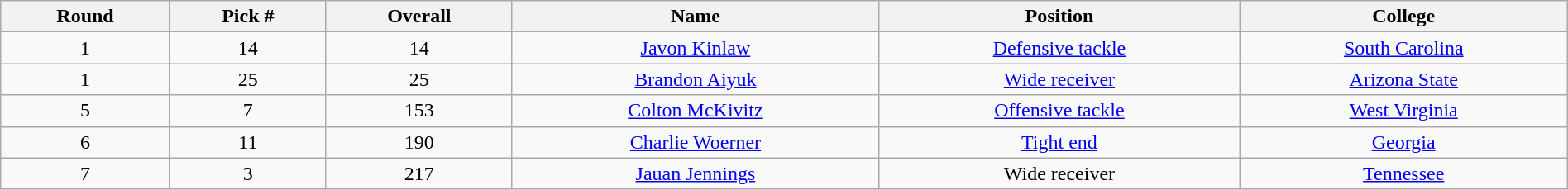<table class="wikitable sortable sortable" style="width: 100%; text-align:center">
<tr>
<th>Round</th>
<th>Pick #</th>
<th>Overall</th>
<th>Name</th>
<th>Position</th>
<th>College</th>
</tr>
<tr>
<td>1</td>
<td>14</td>
<td>14</td>
<td><a href='#'>Javon Kinlaw</a></td>
<td><a href='#'>Defensive tackle</a></td>
<td><a href='#'>South Carolina</a></td>
</tr>
<tr>
<td>1</td>
<td>25</td>
<td>25</td>
<td><a href='#'>Brandon Aiyuk</a></td>
<td><a href='#'>Wide receiver</a></td>
<td><a href='#'>Arizona State</a></td>
</tr>
<tr>
<td>5</td>
<td>7</td>
<td>153</td>
<td><a href='#'>Colton McKivitz</a></td>
<td><a href='#'>Offensive tackle</a></td>
<td><a href='#'>West Virginia</a></td>
</tr>
<tr>
<td>6</td>
<td>11</td>
<td>190</td>
<td><a href='#'>Charlie Woerner</a></td>
<td><a href='#'>Tight end</a></td>
<td><a href='#'>Georgia</a></td>
</tr>
<tr>
<td>7</td>
<td>3</td>
<td>217</td>
<td><a href='#'>Jauan Jennings</a></td>
<td>Wide receiver</td>
<td><a href='#'>Tennessee</a></td>
</tr>
</table>
